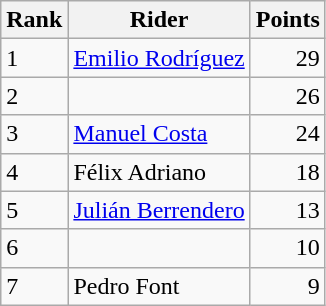<table class="wikitable">
<tr>
<th>Rank</th>
<th>Rider</th>
<th>Points</th>
</tr>
<tr>
<td>1</td>
<td> <a href='#'>Emilio Rodríguez</a></td>
<td align="right">29</td>
</tr>
<tr>
<td>2</td>
<td> </td>
<td align="right">26</td>
</tr>
<tr>
<td>3</td>
<td> <a href='#'>Manuel Costa</a></td>
<td align="right">24</td>
</tr>
<tr>
<td>4</td>
<td> Félix Adriano</td>
<td align="right">18</td>
</tr>
<tr>
<td>5</td>
<td> <a href='#'>Julián Berrendero</a></td>
<td align="right">13</td>
</tr>
<tr>
<td>6</td>
<td> </td>
<td align="right">10</td>
</tr>
<tr>
<td>7</td>
<td> Pedro Font</td>
<td align="right">9</td>
</tr>
</table>
